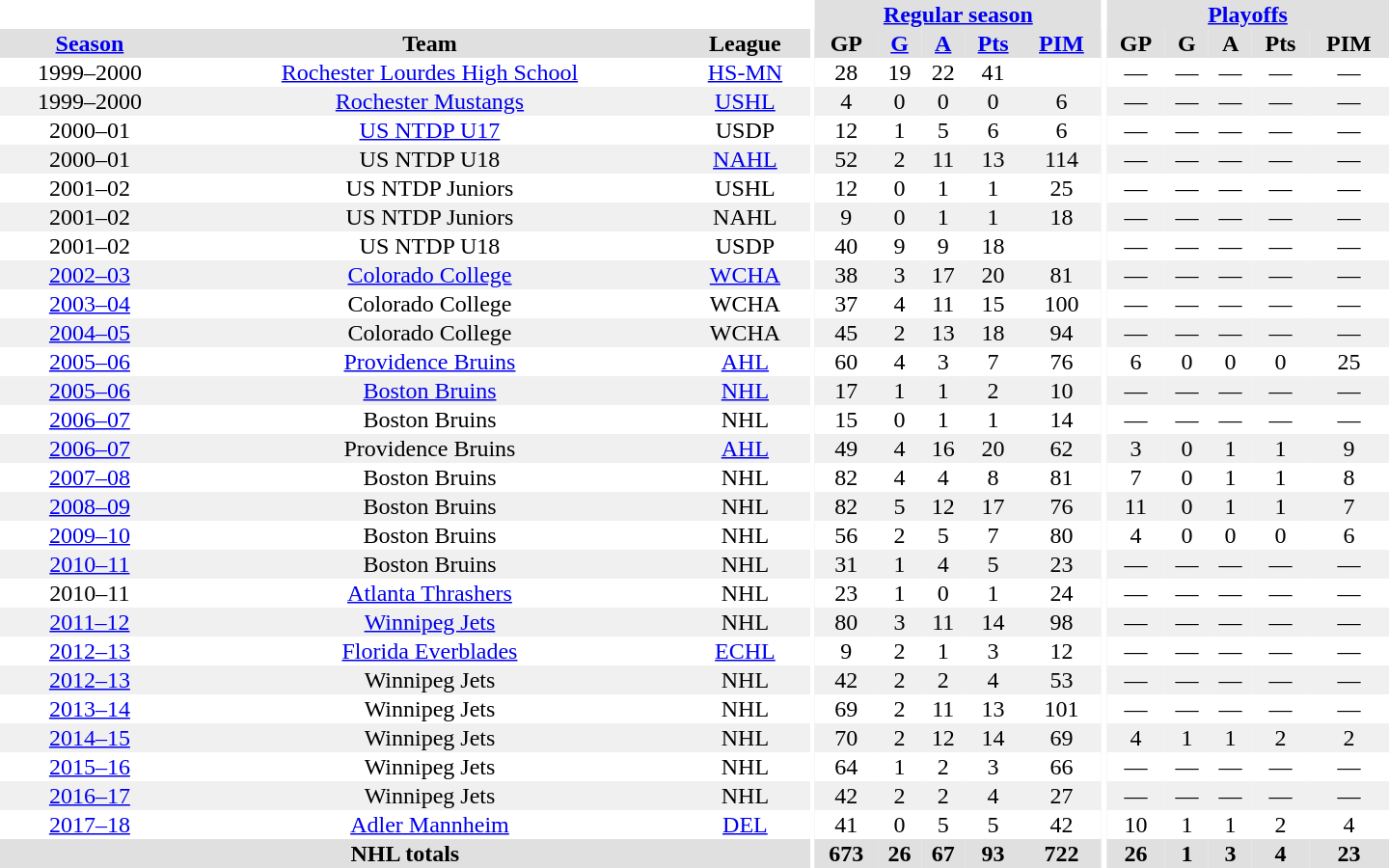<table border="0" cellpadding="1" cellspacing="0" style="text-align:center; width:60em">
<tr bgcolor="#e0e0e0">
<th colspan="3"  bgcolor="#ffffff"></th>
<th rowspan="99" bgcolor="#ffffff"></th>
<th colspan="5"><a href='#'>Regular season</a></th>
<th rowspan="99" bgcolor="#ffffff"></th>
<th colspan="5"><a href='#'>Playoffs</a></th>
</tr>
<tr bgcolor="#e0e0e0">
<th><a href='#'>Season</a></th>
<th>Team</th>
<th>League</th>
<th>GP</th>
<th><a href='#'>G</a></th>
<th><a href='#'>A</a></th>
<th><a href='#'>Pts</a></th>
<th><a href='#'>PIM</a></th>
<th>GP</th>
<th>G</th>
<th>A</th>
<th>Pts</th>
<th>PIM</th>
</tr>
<tr>
<td>1999–2000</td>
<td><a href='#'>Rochester Lourdes High School</a></td>
<td><a href='#'>HS-MN</a></td>
<td>28</td>
<td>19</td>
<td>22</td>
<td>41</td>
<td></td>
<td>—</td>
<td>—</td>
<td>—</td>
<td>—</td>
<td>—</td>
</tr>
<tr bgcolor="#f0f0f0">
<td>1999–2000</td>
<td><a href='#'>Rochester Mustangs</a></td>
<td><a href='#'>USHL</a></td>
<td>4</td>
<td>0</td>
<td>0</td>
<td>0</td>
<td>6</td>
<td>—</td>
<td>—</td>
<td>—</td>
<td>—</td>
<td>—</td>
</tr>
<tr>
<td>2000–01</td>
<td><a href='#'>US NTDP U17</a></td>
<td>USDP</td>
<td>12</td>
<td>1</td>
<td>5</td>
<td>6</td>
<td>6</td>
<td>—</td>
<td>—</td>
<td>—</td>
<td>—</td>
<td>—</td>
</tr>
<tr bgcolor="#f0f0f0">
<td>2000–01</td>
<td>US NTDP U18</td>
<td><a href='#'>NAHL</a></td>
<td>52</td>
<td>2</td>
<td>11</td>
<td>13</td>
<td>114</td>
<td>—</td>
<td>—</td>
<td>—</td>
<td>—</td>
<td>—</td>
</tr>
<tr>
<td>2001–02</td>
<td>US NTDP Juniors</td>
<td>USHL</td>
<td>12</td>
<td>0</td>
<td>1</td>
<td>1</td>
<td>25</td>
<td>—</td>
<td>—</td>
<td>—</td>
<td>—</td>
<td>—</td>
</tr>
<tr bgcolor="#f0f0f0">
<td>2001–02</td>
<td>US NTDP Juniors</td>
<td>NAHL</td>
<td>9</td>
<td>0</td>
<td>1</td>
<td>1</td>
<td>18</td>
<td>—</td>
<td>—</td>
<td>—</td>
<td>—</td>
<td>—</td>
</tr>
<tr>
<td>2001–02</td>
<td>US NTDP U18</td>
<td>USDP</td>
<td>40</td>
<td>9</td>
<td>9</td>
<td>18</td>
<td></td>
<td>—</td>
<td>—</td>
<td>—</td>
<td>—</td>
<td>—</td>
</tr>
<tr bgcolor="#f0f0f0">
<td><a href='#'>2002–03</a></td>
<td><a href='#'>Colorado College</a></td>
<td><a href='#'>WCHA</a></td>
<td>38</td>
<td>3</td>
<td>17</td>
<td>20</td>
<td>81</td>
<td>—</td>
<td>—</td>
<td>—</td>
<td>—</td>
<td>—</td>
</tr>
<tr>
<td><a href='#'>2003–04</a></td>
<td>Colorado College</td>
<td>WCHA</td>
<td>37</td>
<td>4</td>
<td>11</td>
<td>15</td>
<td>100</td>
<td>—</td>
<td>—</td>
<td>—</td>
<td>—</td>
<td>—</td>
</tr>
<tr bgcolor="#f0f0f0">
<td><a href='#'>2004–05</a></td>
<td>Colorado College</td>
<td>WCHA</td>
<td>45</td>
<td>2</td>
<td>13</td>
<td>18</td>
<td>94</td>
<td>—</td>
<td>—</td>
<td>—</td>
<td>—</td>
<td>—</td>
</tr>
<tr>
<td><a href='#'>2005–06</a></td>
<td><a href='#'>Providence Bruins</a></td>
<td><a href='#'>AHL</a></td>
<td>60</td>
<td>4</td>
<td>3</td>
<td>7</td>
<td>76</td>
<td>6</td>
<td>0</td>
<td>0</td>
<td>0</td>
<td>25</td>
</tr>
<tr bgcolor="#f0f0f0">
<td><a href='#'>2005–06</a></td>
<td><a href='#'>Boston Bruins</a></td>
<td><a href='#'>NHL</a></td>
<td>17</td>
<td>1</td>
<td>1</td>
<td>2</td>
<td>10</td>
<td>—</td>
<td>—</td>
<td>—</td>
<td>—</td>
<td>—</td>
</tr>
<tr>
<td><a href='#'>2006–07</a></td>
<td>Boston Bruins</td>
<td>NHL</td>
<td>15</td>
<td>0</td>
<td>1</td>
<td>1</td>
<td>14</td>
<td>—</td>
<td>—</td>
<td>—</td>
<td>—</td>
<td>—</td>
</tr>
<tr bgcolor="#f0f0f0">
<td><a href='#'>2006–07</a></td>
<td>Providence Bruins</td>
<td><a href='#'>AHL</a></td>
<td>49</td>
<td>4</td>
<td>16</td>
<td>20</td>
<td>62</td>
<td>3</td>
<td>0</td>
<td>1</td>
<td>1</td>
<td>9</td>
</tr>
<tr>
<td><a href='#'>2007–08</a></td>
<td>Boston Bruins</td>
<td>NHL</td>
<td>82</td>
<td>4</td>
<td>4</td>
<td>8</td>
<td>81</td>
<td>7</td>
<td>0</td>
<td>1</td>
<td>1</td>
<td>8</td>
</tr>
<tr bgcolor="#f0f0f0">
<td><a href='#'>2008–09</a></td>
<td>Boston Bruins</td>
<td>NHL</td>
<td>82</td>
<td>5</td>
<td>12</td>
<td>17</td>
<td>76</td>
<td>11</td>
<td>0</td>
<td>1</td>
<td>1</td>
<td>7</td>
</tr>
<tr>
<td><a href='#'>2009–10</a></td>
<td>Boston Bruins</td>
<td>NHL</td>
<td>56</td>
<td>2</td>
<td>5</td>
<td>7</td>
<td>80</td>
<td>4</td>
<td>0</td>
<td>0</td>
<td>0</td>
<td>6</td>
</tr>
<tr bgcolor="#f0f0f0">
<td><a href='#'>2010–11</a></td>
<td>Boston Bruins</td>
<td>NHL</td>
<td>31</td>
<td>1</td>
<td>4</td>
<td>5</td>
<td>23</td>
<td>—</td>
<td>—</td>
<td>—</td>
<td>—</td>
<td>—</td>
</tr>
<tr>
<td>2010–11</td>
<td><a href='#'>Atlanta Thrashers</a></td>
<td>NHL</td>
<td>23</td>
<td>1</td>
<td>0</td>
<td>1</td>
<td>24</td>
<td>—</td>
<td>—</td>
<td>—</td>
<td>—</td>
<td>—</td>
</tr>
<tr bgcolor="#f0f0f0">
<td><a href='#'>2011–12</a></td>
<td><a href='#'>Winnipeg Jets</a></td>
<td>NHL</td>
<td>80</td>
<td>3</td>
<td>11</td>
<td>14</td>
<td>98</td>
<td>—</td>
<td>—</td>
<td>—</td>
<td>—</td>
<td>—</td>
</tr>
<tr>
<td><a href='#'>2012–13</a></td>
<td><a href='#'>Florida Everblades</a></td>
<td><a href='#'>ECHL</a></td>
<td>9</td>
<td>2</td>
<td>1</td>
<td>3</td>
<td>12</td>
<td>—</td>
<td>—</td>
<td>—</td>
<td>—</td>
<td>—</td>
</tr>
<tr bgcolor="#f0f0f0">
<td><a href='#'>2012–13</a></td>
<td>Winnipeg Jets</td>
<td>NHL</td>
<td>42</td>
<td>2</td>
<td>2</td>
<td>4</td>
<td>53</td>
<td>—</td>
<td>—</td>
<td>—</td>
<td>—</td>
<td>—</td>
</tr>
<tr>
<td><a href='#'>2013–14</a></td>
<td>Winnipeg Jets</td>
<td>NHL</td>
<td>69</td>
<td>2</td>
<td>11</td>
<td>13</td>
<td>101</td>
<td>—</td>
<td>—</td>
<td>—</td>
<td>—</td>
<td>—</td>
</tr>
<tr bgcolor="#f0f0f0">
<td><a href='#'>2014–15</a></td>
<td>Winnipeg Jets</td>
<td>NHL</td>
<td>70</td>
<td>2</td>
<td>12</td>
<td>14</td>
<td>69</td>
<td>4</td>
<td>1</td>
<td>1</td>
<td>2</td>
<td>2</td>
</tr>
<tr>
<td><a href='#'>2015–16</a></td>
<td>Winnipeg Jets</td>
<td>NHL</td>
<td>64</td>
<td>1</td>
<td>2</td>
<td>3</td>
<td>66</td>
<td>—</td>
<td>—</td>
<td>—</td>
<td>—</td>
<td>—</td>
</tr>
<tr bgcolor="#f0f0f0">
<td><a href='#'>2016–17</a></td>
<td>Winnipeg Jets</td>
<td>NHL</td>
<td>42</td>
<td>2</td>
<td>2</td>
<td>4</td>
<td>27</td>
<td>—</td>
<td>—</td>
<td>—</td>
<td>—</td>
<td>—</td>
</tr>
<tr>
<td><a href='#'>2017–18</a></td>
<td><a href='#'>Adler Mannheim</a></td>
<td><a href='#'>DEL</a></td>
<td>41</td>
<td>0</td>
<td>5</td>
<td>5</td>
<td>42</td>
<td>10</td>
<td>1</td>
<td>1</td>
<td>2</td>
<td>4</td>
</tr>
<tr bgcolor="#e0e0e0">
<th colspan="3">NHL totals</th>
<th>673</th>
<th>26</th>
<th>67</th>
<th>93</th>
<th>722</th>
<th>26</th>
<th>1</th>
<th>3</th>
<th>4</th>
<th>23</th>
</tr>
</table>
